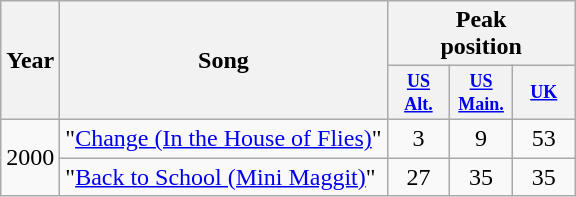<table class="wikitable">
<tr>
<th rowspan="2">Year</th>
<th rowspan="2">Song</th>
<th colspan="3">Peak<br>position</th>
</tr>
<tr>
<th style="width:3em;font-size:75%"><a href='#'>US Alt.</a><br></th>
<th style="width:3em;font-size:75%"><a href='#'>US Main.</a><br></th>
<th style="width:3em;font-size:75%"><a href='#'>UK</a><br></th>
</tr>
<tr>
<td rowspan="2">2000</td>
<td>"<a href='#'>Change (In the House of Flies)</a>"</td>
<td style="text-align:center;">3</td>
<td style="text-align:center;">9</td>
<td style="text-align:center;">53</td>
</tr>
<tr>
<td>"<a href='#'>Back to School (Mini Maggit)</a>"</td>
<td style="text-align:center;">27</td>
<td style="text-align:center;">35</td>
<td style="text-align:center;">35</td>
</tr>
</table>
